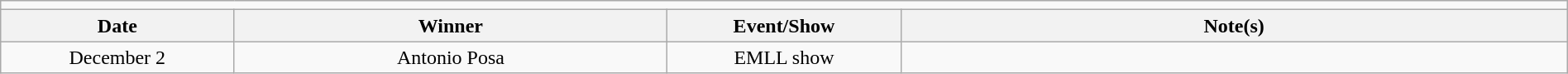<table class="wikitable" style="text-align:center; width:100%;">
<tr>
<td colspan=5><strong></strong></td>
</tr>
<tr>
<th width=14%>Date</th>
<th width=26%>Winner</th>
<th width=14%>Event/Show</th>
<th width=40%>Note(s)</th>
</tr>
<tr>
<td>December 2</td>
<td>Antonio Posa</td>
<td>EMLL show</td>
<td align=left></td>
</tr>
</table>
